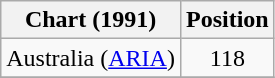<table class="wikitable sortable">
<tr>
<th>Chart (1991)</th>
<th>Position</th>
</tr>
<tr>
<td>Australia (<a href='#'>ARIA</a>)</td>
<td align="center">118</td>
</tr>
<tr>
</tr>
</table>
